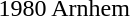<table>
<tr>
<td>1980 Arnhem <br></td>
<td></td>
<td></td>
<td></td>
</tr>
</table>
